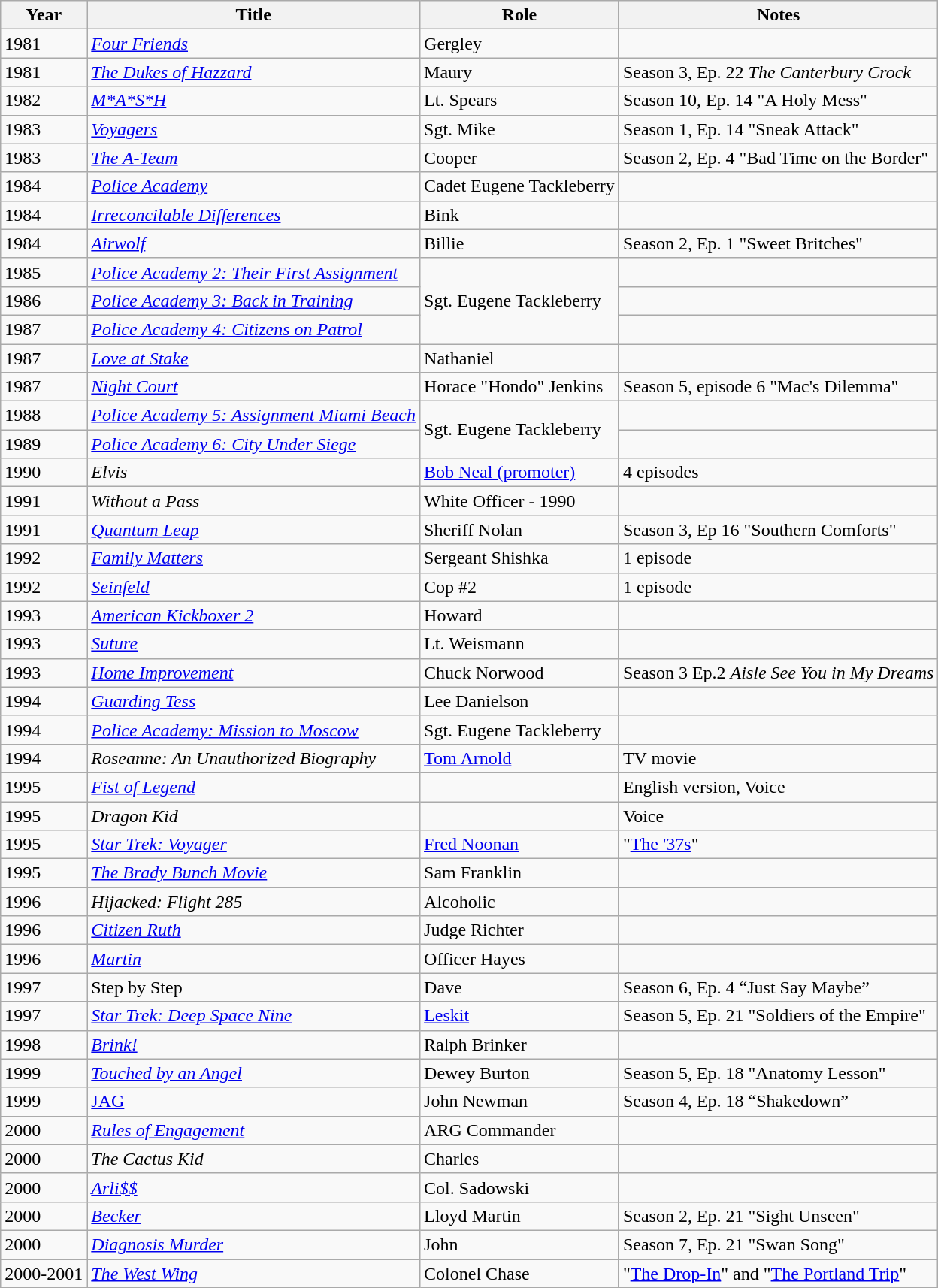<table class="wikitable">
<tr>
<th>Year</th>
<th>Title</th>
<th>Role</th>
<th>Notes</th>
</tr>
<tr>
<td>1981</td>
<td><em><a href='#'>Four Friends</a></em></td>
<td>Gergley</td>
<td></td>
</tr>
<tr>
<td>1981</td>
<td><em><a href='#'>The Dukes of Hazzard</a></em></td>
<td>Maury</td>
<td>Season 3, Ep. 22 <em>The Canterbury Crock</em></td>
</tr>
<tr>
<td>1982</td>
<td><em><a href='#'>M*A*S*H</a></em></td>
<td>Lt. Spears</td>
<td>Season 10, Ep. 14 "A Holy Mess"</td>
</tr>
<tr>
<td>1983</td>
<td><em><a href='#'>Voyagers</a></em></td>
<td>Sgt. Mike</td>
<td>Season 1, Ep. 14 "Sneak Attack"</td>
</tr>
<tr>
<td>1983</td>
<td><em><a href='#'>The A-Team</a></em></td>
<td>Cooper</td>
<td>Season 2, Ep. 4 "Bad Time on the Border"</td>
</tr>
<tr>
<td>1984</td>
<td><em><a href='#'>Police Academy</a></em></td>
<td>Cadet Eugene Tackleberry</td>
<td></td>
</tr>
<tr>
<td>1984</td>
<td><em><a href='#'>Irreconcilable Differences</a></em></td>
<td>Bink</td>
<td></td>
</tr>
<tr>
<td>1984</td>
<td><em><a href='#'>Airwolf</a></em></td>
<td>Billie</td>
<td>Season 2, Ep. 1 "Sweet Britches"</td>
</tr>
<tr>
<td>1985</td>
<td><em><a href='#'>Police Academy 2: Their First Assignment</a></em></td>
<td rowspan="3">Sgt. Eugene Tackleberry</td>
<td></td>
</tr>
<tr>
<td>1986</td>
<td><em><a href='#'>Police Academy 3: Back in Training</a></em></td>
<td></td>
</tr>
<tr>
<td>1987</td>
<td><em><a href='#'>Police Academy 4: Citizens on Patrol</a></em></td>
<td></td>
</tr>
<tr>
<td>1987</td>
<td><em><a href='#'>Love at Stake</a></em></td>
<td>Nathaniel</td>
<td></td>
</tr>
<tr>
<td>1987</td>
<td><em><a href='#'>Night Court</a></em></td>
<td>Horace "Hondo" Jenkins</td>
<td>Season 5, episode 6 "Mac's Dilemma"</td>
</tr>
<tr>
<td>1988</td>
<td><em><a href='#'>Police Academy 5: Assignment Miami Beach</a></em></td>
<td rowspan="2">Sgt. Eugene Tackleberry</td>
<td></td>
</tr>
<tr>
<td>1989</td>
<td><em><a href='#'>Police Academy 6: City Under Siege</a></em></td>
<td></td>
</tr>
<tr>
<td>1990</td>
<td><em>Elvis </em></td>
<td><a href='#'>Bob Neal (promoter)</a></td>
<td>4 episodes</td>
</tr>
<tr>
<td>1991</td>
<td><em>Without a Pass</em></td>
<td>White Officer - 1990</td>
<td></td>
</tr>
<tr>
<td>1991</td>
<td><em><a href='#'>Quantum Leap</a></em></td>
<td>Sheriff Nolan</td>
<td>Season 3, Ep 16 "Southern Comforts"</td>
</tr>
<tr>
<td>1992</td>
<td><em><a href='#'>Family Matters</a></em></td>
<td>Sergeant Shishka</td>
<td>1 episode</td>
</tr>
<tr>
<td>1992</td>
<td><em><a href='#'>Seinfeld</a></em></td>
<td>Cop #2</td>
<td>1 episode</td>
</tr>
<tr>
<td>1993</td>
<td><em><a href='#'>American Kickboxer 2</a></em></td>
<td>Howard</td>
<td></td>
</tr>
<tr>
<td>1993</td>
<td><em><a href='#'>Suture</a></em></td>
<td>Lt. Weismann</td>
<td></td>
</tr>
<tr>
<td>1993</td>
<td><em><a href='#'>Home Improvement</a></em></td>
<td>Chuck Norwood</td>
<td>Season 3 Ep.2 <em>Aisle See You in My Dreams</em></td>
</tr>
<tr>
<td>1994</td>
<td><em><a href='#'>Guarding Tess</a></em></td>
<td>Lee Danielson</td>
<td></td>
</tr>
<tr>
<td>1994</td>
<td><em><a href='#'>Police Academy: Mission to Moscow</a></em></td>
<td>Sgt. Eugene Tackleberry</td>
<td></td>
</tr>
<tr>
<td>1994</td>
<td><em>Roseanne: An Unauthorized Biography</em></td>
<td><a href='#'>Tom Arnold</a></td>
<td>TV movie</td>
</tr>
<tr>
<td>1995</td>
<td><em><a href='#'>Fist of Legend</a></em></td>
<td></td>
<td>English version, Voice</td>
</tr>
<tr>
<td>1995</td>
<td><em>Dragon Kid</em></td>
<td></td>
<td>Voice</td>
</tr>
<tr>
<td>1995</td>
<td><em><a href='#'>Star Trek: Voyager</a></em></td>
<td><a href='#'>Fred Noonan</a></td>
<td>"<a href='#'>The '37s</a>"</td>
</tr>
<tr>
<td>1995</td>
<td><em><a href='#'>The Brady Bunch Movie</a></em></td>
<td>Sam Franklin</td>
<td></td>
</tr>
<tr>
<td>1996</td>
<td><em>Hijacked: Flight 285</em></td>
<td>Alcoholic</td>
<td></td>
</tr>
<tr>
<td>1996</td>
<td><em><a href='#'>Citizen Ruth</a></em></td>
<td>Judge Richter</td>
<td></td>
</tr>
<tr>
<td>1996</td>
<td><em><a href='#'>Martin</a></em></td>
<td>Officer Hayes</td>
<td></td>
</tr>
<tr>
<td>1997</td>
<td>Step by Step</td>
<td>Dave</td>
<td>Season 6, Ep. 4 “Just Say Maybe”</td>
</tr>
<tr>
<td>1997</td>
<td><em><a href='#'>Star Trek: Deep Space Nine</a></em></td>
<td><a href='#'>Leskit</a></td>
<td>Season 5, Ep. 21 "Soldiers of the Empire"</td>
</tr>
<tr>
<td>1998</td>
<td><em><a href='#'>Brink!</a></em></td>
<td>Ralph Brinker</td>
<td></td>
</tr>
<tr>
<td>1999</td>
<td><em><a href='#'>Touched by an Angel</a></em></td>
<td>Dewey Burton</td>
<td>Season 5, Ep. 18 "Anatomy Lesson"</td>
</tr>
<tr>
<td>1999</td>
<td><a href='#'>JAG</a></td>
<td>John Newman</td>
<td>Season 4, Ep. 18 “Shakedown”</td>
</tr>
<tr>
<td>2000</td>
<td><em><a href='#'>Rules of Engagement</a></em></td>
<td>ARG Commander</td>
<td></td>
</tr>
<tr>
<td>2000</td>
<td><em>The Cactus Kid</em></td>
<td>Charles</td>
<td></td>
</tr>
<tr>
<td>2000</td>
<td><em><a href='#'>Arli$$</a></em></td>
<td>Col. Sadowski</td>
<td></td>
</tr>
<tr>
<td>2000</td>
<td><em><a href='#'>Becker</a></em></td>
<td>Lloyd Martin</td>
<td>Season 2, Ep. 21 "Sight Unseen"</td>
</tr>
<tr>
<td>2000</td>
<td><em><a href='#'>Diagnosis Murder</a></em></td>
<td>John</td>
<td>Season 7, Ep. 21 "Swan Song"</td>
</tr>
<tr>
<td>2000-2001</td>
<td><em><a href='#'>The West Wing</a></em></td>
<td>Colonel Chase</td>
<td>"<a href='#'>The Drop-In</a>" and "<a href='#'>The Portland Trip</a>"</td>
</tr>
</table>
